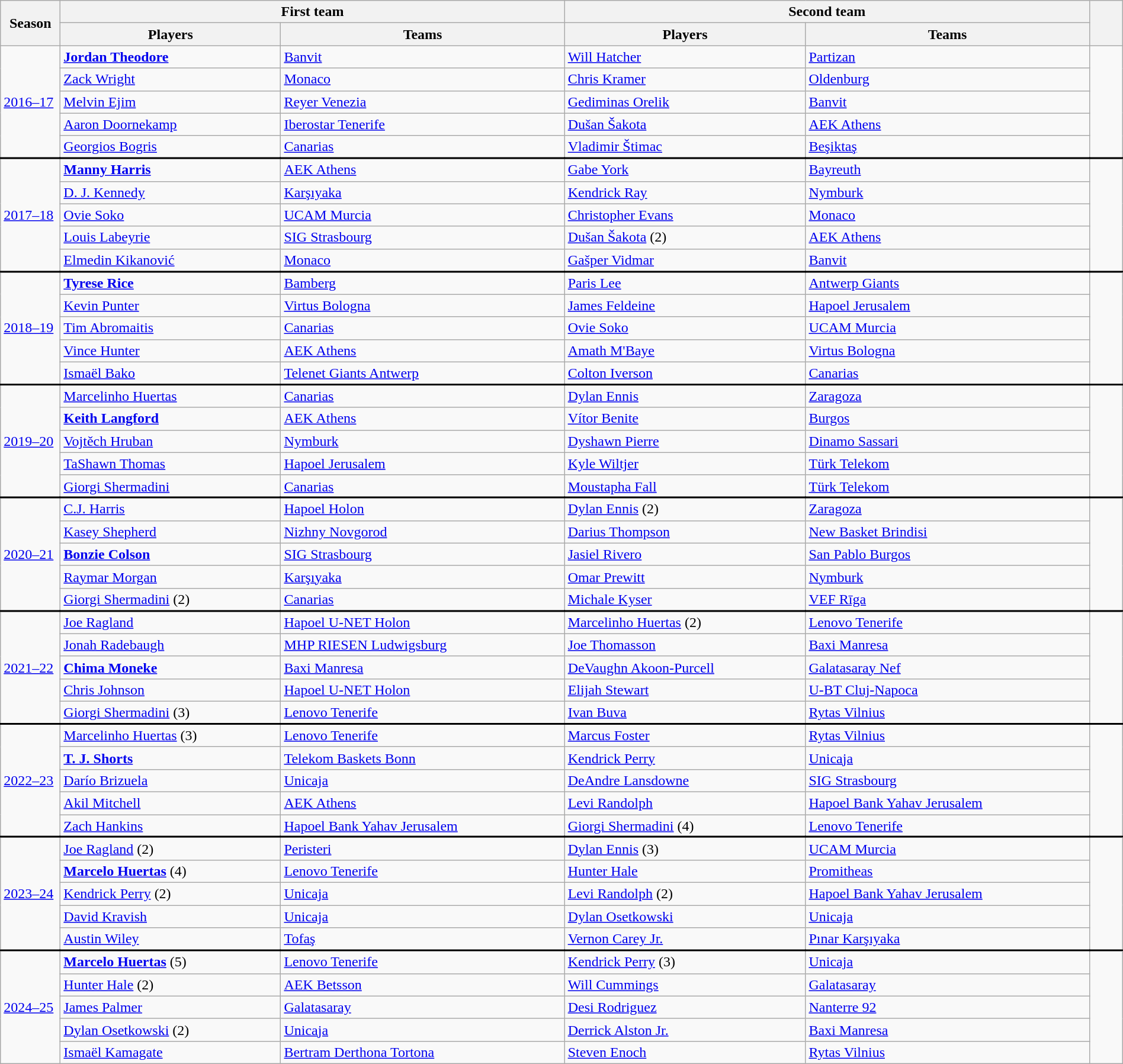<table class="wikitable" width=100%>
<tr>
<th rowspan=2 style="width:60px;">Season</th>
<th colspan=2 style="width:200px;">First team</th>
<th colspan=2 style="width:200px;">Second team</th>
<th rowspan=2 style="width:30px;"></th>
</tr>
<tr>
<th>Players</th>
<th>Teams</th>
<th>Players</th>
<th>Teams</th>
</tr>
<tr>
<td rowspan=5><a href='#'>2016–17</a></td>
<td> <strong><a href='#'>Jordan Theodore</a></strong></td>
<td> <a href='#'>Banvit</a></td>
<td> <a href='#'>Will Hatcher</a></td>
<td> <a href='#'>Partizan</a></td>
<td style="text-align:center;" rowspan=5></td>
</tr>
<tr>
<td> <a href='#'>Zack Wright</a></td>
<td> <a href='#'>Monaco</a></td>
<td> <a href='#'>Chris Kramer</a></td>
<td> <a href='#'>Oldenburg</a></td>
</tr>
<tr>
<td> <a href='#'>Melvin Ejim</a></td>
<td> <a href='#'>Reyer Venezia</a></td>
<td> <a href='#'>Gediminas Orelik</a></td>
<td> <a href='#'>Banvit</a></td>
</tr>
<tr>
<td> <a href='#'>Aaron Doornekamp</a></td>
<td> <a href='#'>Iberostar Tenerife</a></td>
<td> <a href='#'>Dušan Šakota</a></td>
<td> <a href='#'>AEK Athens</a></td>
</tr>
<tr>
<td> <a href='#'>Georgios Bogris</a></td>
<td> <a href='#'>Canarias</a></td>
<td> <a href='#'>Vladimir Štimac</a></td>
<td> <a href='#'>Beşiktaş</a></td>
</tr>
<tr>
</tr>
<tr style="border-top:2px solid black">
<td rowspan=5><a href='#'>2017–18</a></td>
<td> <strong><a href='#'>Manny Harris</a></strong></td>
<td> <a href='#'>AEK Athens</a></td>
<td> <a href='#'>Gabe York</a></td>
<td> <a href='#'>Bayreuth</a></td>
<td rowspan="5" style="text-align:center;"></td>
</tr>
<tr>
<td> <a href='#'>D. J. Kennedy</a></td>
<td> <a href='#'>Karşıyaka</a></td>
<td> <a href='#'>Kendrick Ray</a></td>
<td> <a href='#'>Nymburk</a></td>
</tr>
<tr>
<td> <a href='#'>Ovie Soko</a></td>
<td> <a href='#'>UCAM Murcia</a></td>
<td> <a href='#'>Christopher Evans</a></td>
<td> <a href='#'>Monaco</a></td>
</tr>
<tr>
<td> <a href='#'>Louis Labeyrie</a></td>
<td> <a href='#'>SIG Strasbourg</a></td>
<td> <a href='#'>Dušan Šakota</a> (2)</td>
<td> <a href='#'>AEK Athens</a></td>
</tr>
<tr>
<td> <a href='#'>Elmedin Kikanović</a></td>
<td> <a href='#'>Monaco</a></td>
<td> <a href='#'>Gašper Vidmar</a></td>
<td> <a href='#'>Banvit</a></td>
</tr>
<tr>
</tr>
<tr style="border-top:2px solid black">
<td rowspan=5><a href='#'>2018–19</a></td>
<td> <strong><a href='#'>Tyrese Rice</a></strong></td>
<td> <a href='#'>Bamberg</a></td>
<td> <a href='#'>Paris Lee</a></td>
<td> <a href='#'>Antwerp Giants</a></td>
<td rowspan="5" style="text-align:center;"></td>
</tr>
<tr>
<td> <a href='#'>Kevin Punter</a></td>
<td> <a href='#'>Virtus Bologna</a></td>
<td> <a href='#'>James Feldeine</a></td>
<td> <a href='#'>Hapoel Jerusalem</a></td>
</tr>
<tr>
<td> <a href='#'>Tim Abromaitis</a></td>
<td> <a href='#'>Canarias</a></td>
<td> <a href='#'>Ovie Soko</a></td>
<td> <a href='#'>UCAM Murcia</a></td>
</tr>
<tr>
<td> <a href='#'>Vince Hunter</a></td>
<td> <a href='#'>AEK Athens</a></td>
<td> <a href='#'>Amath M'Baye</a></td>
<td> <a href='#'>Virtus Bologna</a></td>
</tr>
<tr>
<td> <a href='#'>Ismaël Bako</a></td>
<td> <a href='#'>Telenet Giants Antwerp</a></td>
<td> <a href='#'>Colton Iverson</a></td>
<td> <a href='#'>Canarias</a></td>
</tr>
<tr>
</tr>
<tr style="border-top:2px solid black">
<td rowspan=5><a href='#'>2019–20</a></td>
<td> <a href='#'>Marcelinho Huertas</a></td>
<td> <a href='#'>Canarias</a></td>
<td> <a href='#'>Dylan Ennis</a></td>
<td> <a href='#'>Zaragoza</a></td>
<td rowspan="5" style="text-align:center;"></td>
</tr>
<tr>
<td> <strong><a href='#'>Keith Langford</a></strong></td>
<td> <a href='#'>AEK Athens</a></td>
<td> <a href='#'>Vítor Benite</a></td>
<td> <a href='#'>Burgos</a></td>
</tr>
<tr>
<td> <a href='#'>Vojtěch Hruban</a></td>
<td> <a href='#'>Nymburk</a></td>
<td> <a href='#'>Dyshawn Pierre</a></td>
<td> <a href='#'>Dinamo Sassari</a></td>
</tr>
<tr>
<td> <a href='#'>TaShawn Thomas</a></td>
<td> <a href='#'>Hapoel Jerusalem</a></td>
<td> <a href='#'>Kyle Wiltjer</a></td>
<td> <a href='#'>Türk Telekom</a></td>
</tr>
<tr>
<td> <a href='#'>Giorgi Shermadini</a></td>
<td> <a href='#'>Canarias</a></td>
<td> <a href='#'>Moustapha Fall</a></td>
<td> <a href='#'>Türk Telekom</a></td>
</tr>
<tr>
</tr>
<tr style="border-top:2px solid black">
<td rowspan=5><a href='#'>2020–21</a></td>
<td> <a href='#'>C.J. Harris</a></td>
<td> <a href='#'>Hapoel Holon</a></td>
<td> <a href='#'>Dylan Ennis</a> (2)</td>
<td> <a href='#'>Zaragoza</a></td>
<td rowspan="5" style="text-align:center;"></td>
</tr>
<tr>
<td> <a href='#'>Kasey Shepherd</a></td>
<td> <a href='#'>Nizhny Novgorod</a></td>
<td> <a href='#'>Darius Thompson</a></td>
<td> <a href='#'>New Basket Brindisi</a></td>
</tr>
<tr>
<td> <strong><a href='#'>Bonzie Colson</a></strong></td>
<td> <a href='#'>SIG Strasbourg</a></td>
<td> <a href='#'>Jasiel Rivero</a></td>
<td> <a href='#'>San Pablo Burgos</a></td>
</tr>
<tr>
<td> <a href='#'>Raymar Morgan</a></td>
<td> <a href='#'>Karşıyaka</a></td>
<td> <a href='#'>Omar Prewitt</a></td>
<td> <a href='#'>Nymburk</a></td>
</tr>
<tr>
<td> <a href='#'>Giorgi Shermadini</a> (2)</td>
<td> <a href='#'>Canarias</a></td>
<td> <a href='#'>Michale Kyser</a></td>
<td> <a href='#'>VEF Rīga</a></td>
</tr>
<tr>
</tr>
<tr style="border-top:2px solid black">
<td rowspan=5><a href='#'>2021–22</a></td>
<td> <a href='#'>Joe Ragland</a></td>
<td> <a href='#'>Hapoel U-NET Holon</a></td>
<td> <a href='#'>Marcelinho Huertas</a> (2)</td>
<td> <a href='#'>Lenovo Tenerife</a></td>
<td rowspan="5" style="text-align:center;"></td>
</tr>
<tr>
<td> <a href='#'>Jonah Radebaugh</a></td>
<td> <a href='#'>MHP RIESEN Ludwigsburg</a></td>
<td> <a href='#'>Joe Thomasson</a></td>
<td> <a href='#'>Baxi Manresa</a></td>
</tr>
<tr>
<td> <strong><a href='#'>Chima Moneke</a></strong></td>
<td> <a href='#'>Baxi Manresa</a></td>
<td> <a href='#'>DeVaughn Akoon-Purcell</a></td>
<td> <a href='#'>Galatasaray Nef</a></td>
</tr>
<tr>
<td> <a href='#'>Chris Johnson</a></td>
<td> <a href='#'>Hapoel U-NET Holon</a></td>
<td> <a href='#'>Elijah Stewart</a></td>
<td> <a href='#'>U-BT Cluj-Napoca</a></td>
</tr>
<tr>
<td> <a href='#'>Giorgi Shermadini</a> (3)</td>
<td> <a href='#'>Lenovo Tenerife</a></td>
<td> <a href='#'>Ivan Buva</a></td>
<td> <a href='#'>Rytas Vilnius</a></td>
</tr>
<tr>
</tr>
<tr style="border-top:2px solid black">
<td rowspan=5><a href='#'>2022–23</a></td>
<td> <a href='#'>Marcelinho Huertas</a> (3)</td>
<td> <a href='#'>Lenovo Tenerife</a></td>
<td> <a href='#'>Marcus Foster</a></td>
<td> <a href='#'>Rytas Vilnius</a></td>
<td rowspan="5" style="text-align:center;"></td>
</tr>
<tr>
<td> <strong><a href='#'>T. J. Shorts</a></strong></td>
<td> <a href='#'>Telekom Baskets Bonn</a></td>
<td> <a href='#'>Kendrick Perry</a></td>
<td> <a href='#'>Unicaja</a></td>
</tr>
<tr>
<td> <a href='#'>Darío Brizuela</a></td>
<td> <a href='#'>Unicaja</a></td>
<td> <a href='#'>DeAndre Lansdowne</a></td>
<td> <a href='#'>SIG Strasbourg</a></td>
</tr>
<tr>
<td> <a href='#'>Akil Mitchell</a></td>
<td> <a href='#'>AEK Athens</a></td>
<td> <a href='#'>Levi Randolph</a></td>
<td> <a href='#'>Hapoel Bank Yahav Jerusalem</a></td>
</tr>
<tr>
<td> <a href='#'>Zach Hankins</a></td>
<td> <a href='#'>Hapoel Bank Yahav Jerusalem</a></td>
<td> <a href='#'>Giorgi Shermadini</a> (4)</td>
<td> <a href='#'>Lenovo Tenerife</a></td>
</tr>
<tr>
</tr>
<tr style="border-top:2px solid black">
<td rowspan=5><a href='#'>2023–24</a></td>
<td> <a href='#'>Joe Ragland</a> (2)</td>
<td> <a href='#'>Peristeri</a></td>
<td> <a href='#'>Dylan Ennis</a> (3)</td>
<td> <a href='#'>UCAM Murcia</a></td>
<td rowspan="5" style="text-align:center;"></td>
</tr>
<tr>
<td> <strong><a href='#'>Marcelo Huertas</a></strong> (4)</td>
<td> <a href='#'>Lenovo Tenerife</a></td>
<td> <a href='#'>Hunter Hale</a></td>
<td> <a href='#'>Promitheas</a></td>
</tr>
<tr>
<td> <a href='#'>Kendrick Perry</a> (2)</td>
<td> <a href='#'>Unicaja</a></td>
<td> <a href='#'>Levi Randolph</a> (2)</td>
<td> <a href='#'>Hapoel Bank Yahav Jerusalem</a></td>
</tr>
<tr>
<td> <a href='#'>David Kravish</a></td>
<td> <a href='#'>Unicaja</a></td>
<td> <a href='#'>Dylan Osetkowski</a></td>
<td> <a href='#'>Unicaja</a></td>
</tr>
<tr>
<td> <a href='#'>Austin Wiley</a></td>
<td> <a href='#'>Tofaş</a></td>
<td> <a href='#'>Vernon Carey Jr.</a></td>
<td> <a href='#'>Pınar Karşıyaka</a></td>
</tr>
<tr style="border-top:2px solid black">
<td rowspan=5><a href='#'>2024–25</a></td>
<td> <strong><a href='#'>Marcelo Huertas</a></strong> (5)</td>
<td> <a href='#'>Lenovo Tenerife</a></td>
<td> <a href='#'>Kendrick Perry</a> (3)</td>
<td> <a href='#'>Unicaja</a></td>
<td rowspan="5" style="text-align:center;"></td>
</tr>
<tr>
<td> <a href='#'>Hunter Hale</a> (2)</td>
<td> <a href='#'>AEK Betsson</a></td>
<td> <a href='#'>Will Cummings</a></td>
<td> <a href='#'>Galatasaray</a></td>
</tr>
<tr>
<td> <a href='#'>James Palmer</a></td>
<td> <a href='#'>Galatasaray</a></td>
<td> <a href='#'>Desi Rodriguez</a></td>
<td> <a href='#'>Nanterre 92</a></td>
</tr>
<tr>
<td> <a href='#'>Dylan Osetkowski</a> (2)</td>
<td> <a href='#'>Unicaja</a></td>
<td> <a href='#'>Derrick Alston Jr.</a></td>
<td> <a href='#'>Baxi Manresa</a></td>
</tr>
<tr>
<td> <a href='#'>Ismaël Kamagate</a></td>
<td> <a href='#'>Bertram Derthona Tortona</a></td>
<td> <a href='#'>Steven Enoch</a></td>
<td> <a href='#'>Rytas Vilnius</a></td>
</tr>
</table>
